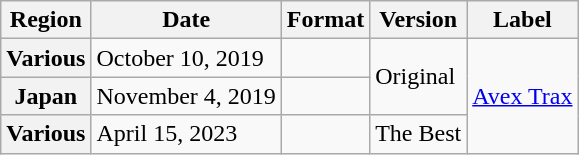<table class="wikitable plainrowheaders">
<tr>
<th scope="col">Region</th>
<th scope="col">Date</th>
<th scope="col">Format</th>
<th scope="col">Version</th>
<th scope="col">Label</th>
</tr>
<tr>
<th scope="row">Various</th>
<td>October 10, 2019</td>
<td></td>
<td rowspan="2">Original</td>
<td rowspan="3"><a href='#'>Avex Trax</a></td>
</tr>
<tr>
<th scope="row">Japan</th>
<td>November 4, 2019</td>
<td></td>
</tr>
<tr>
<th scope="row">Various</th>
<td>April 15, 2023</td>
<td></td>
<td>The Best</td>
</tr>
</table>
